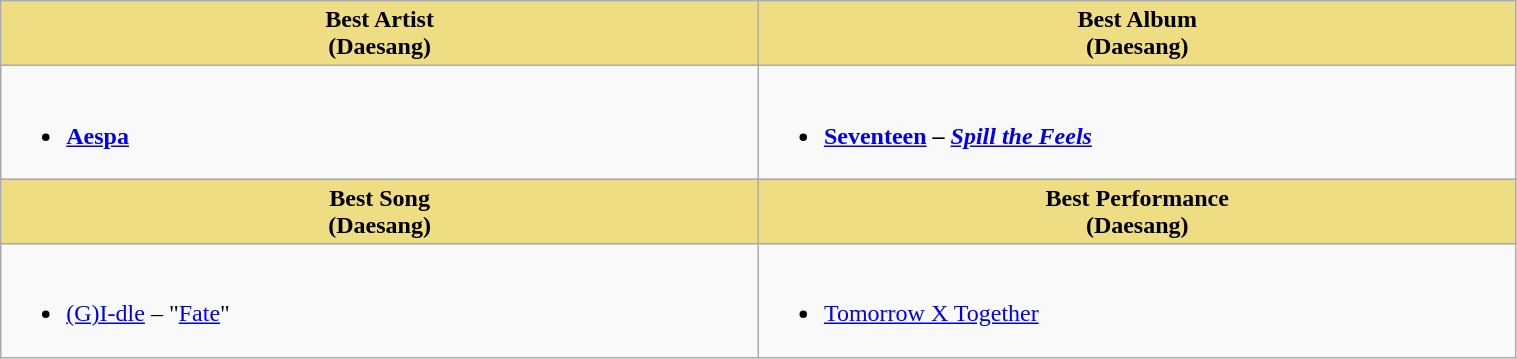<table class="wikitable" style="width:80%">
<tr>
<th scope="col" style="background:#EEDD82; width:40%">Best Artist<br>(Daesang)</th>
<th scope="col" style="background:#EEDD82; width:40%">Best Album<br>(Daesang)</th>
</tr>
<tr>
<td style="vertical-align:top"><br><ul><li><strong><a href='#'>Aespa</a></strong></li></ul></td>
<td style="vertical-align:top"><br><ul><li><strong><a href='#'>Seventeen</a> – <em><a href='#'>Spill the Feels</a><strong><em></li></ul></td>
</tr>
<tr>
<th scope="col" style="background:#EEDD82; width:40%">Best Song<br>(Daesang)</th>
<th scope="col" style="background:#EEDD82; width:40%">Best Performance<br>(Daesang)</th>
</tr>
<tr>
<td style="vertical-align:top"><br><ul><li></strong><a href='#'>(G)I-dle</a> – "<a href='#'>Fate</a>"<strong></li></ul></td>
<td style="vertical-align:top"><br><ul><li></strong><a href='#'>Tomorrow X Together</a><strong></li></ul></td>
</tr>
</table>
